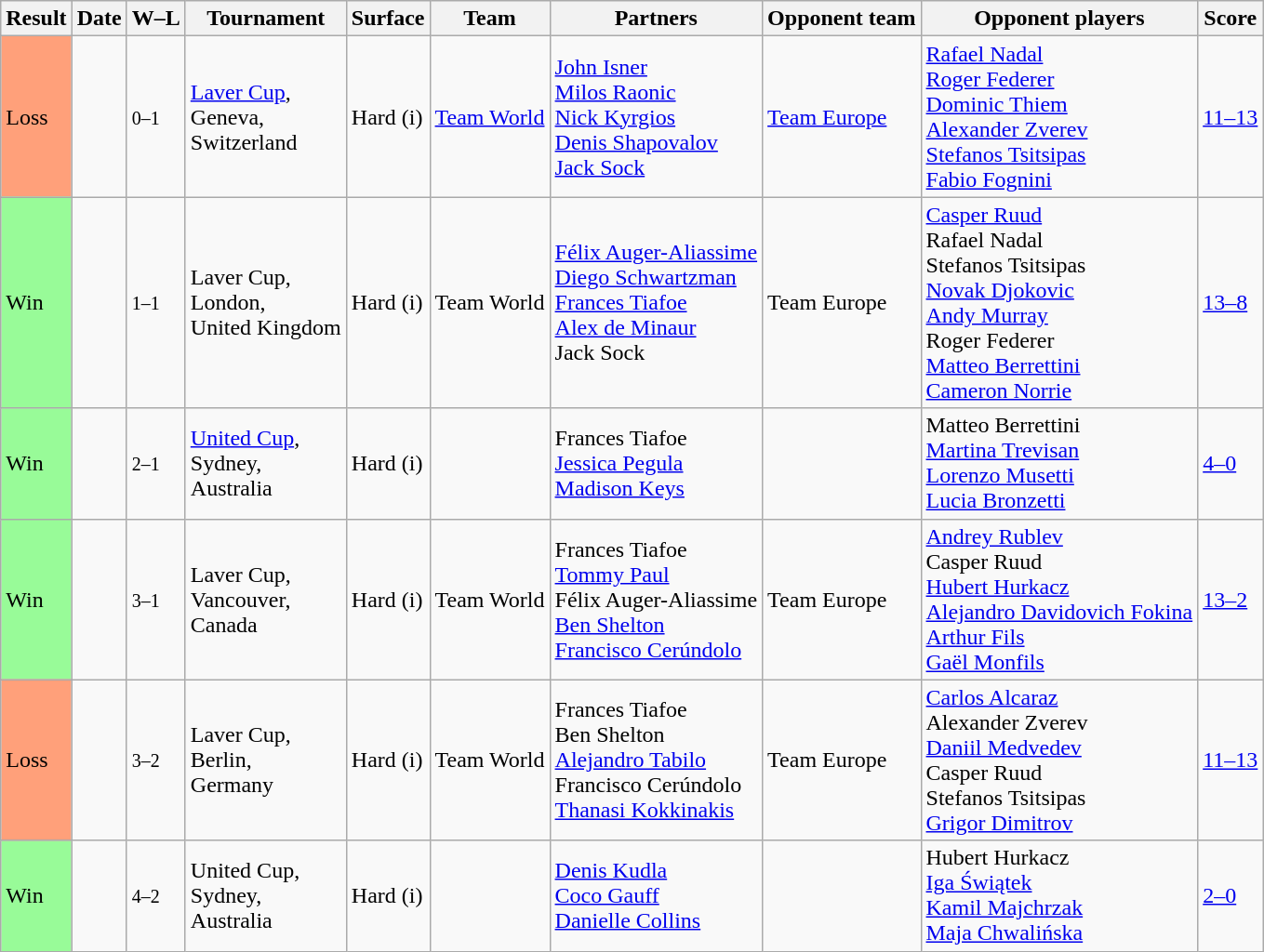<table class="sortable wikitable nowrap">
<tr>
<th>Result</th>
<th>Date</th>
<th class="unsortable">W–L</th>
<th>Tournament</th>
<th>Surface</th>
<th class=unsortable>Team</th>
<th class=unsortable>Partners</th>
<th class=unsortable>Opponent team</th>
<th class=unsortable>Opponent players</th>
<th class=unsortable>Score</th>
</tr>
<tr>
<td bgcolor=FFA07A>Loss</td>
<td><a href='#'></a></td>
<td><small>0–1</small></td>
<td><a href='#'>Laver Cup</a>, <br> Geneva, <br> Switzerland</td>
<td>Hard (i)</td>
<td> <a href='#'>Team World</a></td>
<td><a href='#'>John Isner</a><br><a href='#'>Milos Raonic</a><br><a href='#'>Nick Kyrgios</a><br><a href='#'>Denis Shapovalov</a><br><a href='#'>Jack Sock</a></td>
<td> <a href='#'>Team Europe</a></td>
<td><a href='#'>Rafael Nadal</a><br><a href='#'>Roger Federer</a><br><a href='#'>Dominic Thiem</a><br><a href='#'>Alexander Zverev</a><br><a href='#'>Stefanos Tsitsipas</a><br><a href='#'>Fabio Fognini</a></td>
<td><a href='#'>11–13</a></td>
</tr>
<tr>
<td bgcolor=98FB98>Win</td>
<td><a href='#'></a></td>
<td><small>1–1</small></td>
<td>Laver Cup, <br> London, <br> United Kingdom</td>
<td>Hard (i)</td>
<td> Team World</td>
<td><a href='#'>Félix Auger-Aliassime</a><br><a href='#'>Diego Schwartzman</a><br><a href='#'>Frances Tiafoe</a><br><a href='#'>Alex de Minaur</a><br>Jack Sock</td>
<td> Team Europe</td>
<td><a href='#'>Casper Ruud</a><br>Rafael Nadal<br>Stefanos Tsitsipas<br><a href='#'>Novak Djokovic</a><br><a href='#'>Andy Murray</a><br>Roger Federer<br><a href='#'>Matteo Berrettini</a><br><a href='#'>Cameron Norrie</a></td>
<td><a href='#'>13–8</a></td>
</tr>
<tr>
<td bgcolor=98FB98>Win</td>
<td><a href='#'></a></td>
<td><small>2–1</small></td>
<td><a href='#'>United Cup</a>, <br> Sydney, <br> Australia</td>
<td>Hard (i)</td>
<td></td>
<td>Frances Tiafoe<br><a href='#'>Jessica Pegula</a><br><a href='#'>Madison Keys</a></td>
<td></td>
<td>Matteo Berrettini<br><a href='#'>Martina Trevisan</a><br><a href='#'>Lorenzo Musetti</a><br><a href='#'>Lucia Bronzetti</a></td>
<td><a href='#'>4–0</a></td>
</tr>
<tr>
<td bgcolor=98FB98>Win</td>
<td><a href='#'></a></td>
<td><small>3–1</small></td>
<td>Laver Cup, <br> Vancouver, <br> Canada</td>
<td>Hard (i)</td>
<td> Team World</td>
<td>Frances Tiafoe<br><a href='#'>Tommy Paul</a><br>Félix Auger-Aliassime<br><a href='#'>Ben Shelton</a><br><a href='#'>Francisco Cerúndolo</a></td>
<td> Team Europe</td>
<td><a href='#'>Andrey Rublev</a><br>Casper Ruud<br><a href='#'>Hubert Hurkacz</a><br><a href='#'>Alejandro Davidovich Fokina</a><br><a href='#'>Arthur Fils</a><br><a href='#'>Gaël Monfils</a></td>
<td><a href='#'>13–2</a></td>
</tr>
<tr>
<td bgcolor=FFA07A>Loss</td>
<td><a href='#'></a></td>
<td><small>3–2</small></td>
<td>Laver Cup, <br> Berlin, <br> Germany</td>
<td>Hard (i)</td>
<td> Team World</td>
<td>Frances Tiafoe<br>Ben Shelton<br><a href='#'>Alejandro Tabilo</a><br>Francisco Cerúndolo<br><a href='#'>Thanasi Kokkinakis</a></td>
<td> Team Europe</td>
<td><a href='#'>Carlos Alcaraz</a><br>Alexander Zverev<br><a href='#'>Daniil Medvedev</a><br>Casper Ruud<br>Stefanos Tsitsipas<br><a href='#'>Grigor Dimitrov</a></td>
<td><a href='#'>11–13</a></td>
</tr>
<tr>
<td bgcolor=98FB98>Win</td>
<td><a href='#'></a></td>
<td><small>4–2</small></td>
<td>United Cup, <br> Sydney, <br> Australia</td>
<td>Hard (i)</td>
<td></td>
<td><a href='#'>Denis Kudla</a><br><a href='#'>Coco Gauff</a><br><a href='#'>Danielle Collins</a></td>
<td></td>
<td>Hubert Hurkacz<br><a href='#'>Iga Świątek</a><br><a href='#'>Kamil Majchrzak</a><br><a href='#'>Maja Chwalińska</a></td>
<td><a href='#'>2–0</a></td>
</tr>
</table>
